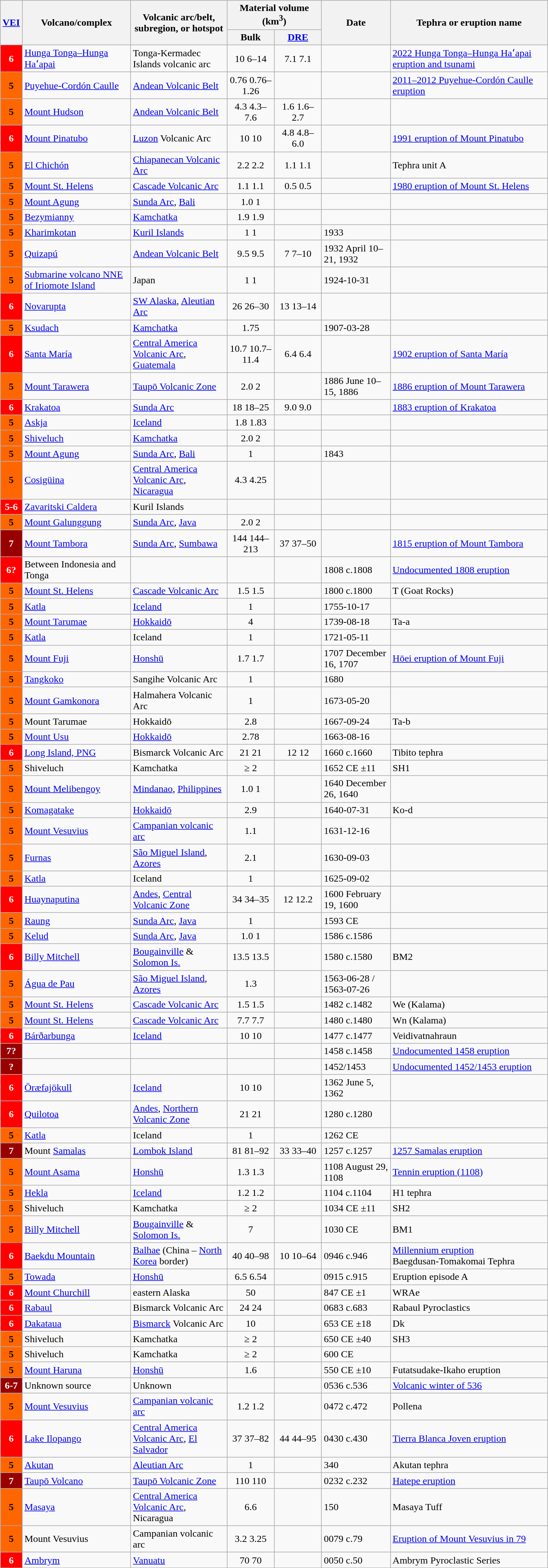<table class="wikitable sortable">
<tr>
<th rowspan=2><a href='#'>VEI</a></th>
<th width=170px rowspan=2>Volcano/complex</th>
<th width=150px rowspan=2>Volcanic arc/belt,<br>subregion, or hotspot</th>
<th colspan=2>Material volume (km<sup>3</sup>)</th>
<th data-sort-type="number" width=105px rowspan=2>Date</th>
<th width=250px rowspan=2>Tephra or eruption name</th>
</tr>
<tr>
<th width=70px>Bulk</th>
<th width=70px><a href='#'>DRE</a></th>
</tr>
<tr>
<th style="background:#f00; color:white;">6</th>
<td><a href='#'>Hunga Tonga–Hunga Haʻapai</a></td>
<td>Tonga-Kermadec Islands volcanic arc</td>
<td style="text-align: center;"><span>10</span> 6–14</td>
<td style="text-align: center;"><span>7.1</span> 7.1</td>
<td></td>
<td><a href='#'>2022 Hunga Tonga–Hunga Haʻapai eruption and tsunami</a></td>
</tr>
<tr>
<th style="background:#f60;">5</th>
<td><a href='#'>Puyehue-Cordón Caulle</a></td>
<td><a href='#'>Andean Volcanic Belt</a></td>
<td style="text-align: center;"><span>0.76</span> 0.76–1.26</td>
<td></td>
<td></td>
<td><a href='#'>2011–2012 Puyehue-Cordón Caulle eruption</a></td>
</tr>
<tr>
<th style="background:#f60;">5</th>
<td><a href='#'>Mount Hudson</a></td>
<td><a href='#'>Andean Volcanic Belt</a></td>
<td style="text-align: center;"><span>4.3</span> 4.3–7.6</td>
<td style="text-align: center;"><span>1.6</span> 1.6–2.7</td>
<td></td>
<td></td>
</tr>
<tr>
<th style="background:#f00; color:white;">6</th>
<td><a href='#'>Mount Pinatubo</a></td>
<td><a href='#'>Luzon</a> Volcanic Arc</td>
<td style="text-align: center;"><span>10</span> 10</td>
<td style="text-align: center;"><span>4.8</span> 4.8–6.0</td>
<td></td>
<td><a href='#'>1991 eruption of Mount Pinatubo</a></td>
</tr>
<tr>
<th style="background:#f60;">5</th>
<td><a href='#'>El Chichón</a></td>
<td><a href='#'>Chiapanecan Volcanic Arc</a></td>
<td style="text-align: center;"><span>2.2</span> 2.2</td>
<td style="text-align: center;"><span>1.1</span> 1.1</td>
<td></td>
<td>Tephra unit A</td>
</tr>
<tr>
<th style="background:#f60;">5</th>
<td><a href='#'>Mount St. Helens</a></td>
<td><a href='#'>Cascade Volcanic Arc</a></td>
<td style="text-align: center;"><span>1.1</span> 1.1</td>
<td style="text-align: center;"><span>0.5</span> 0.5</td>
<td></td>
<td><a href='#'>1980 eruption of Mount St. Helens</a></td>
</tr>
<tr>
<th style="background:#f60;">5</th>
<td><a href='#'>Mount Agung</a></td>
<td><a href='#'>Sunda Arc</a>, <a href='#'>Bali</a></td>
<td style="text-align: center;"><span>1.0</span> 1</td>
<td></td>
<td></td>
<td></td>
</tr>
<tr>
<th style="background:#f60;">5</th>
<td><a href='#'>Bezymianny</a></td>
<td><a href='#'>Kamchatka</a></td>
<td style="text-align: center;"><span>1.9</span> 1.9</td>
<td></td>
<td></td>
<td></td>
</tr>
<tr>
<th style="background:#f60;">5</th>
<td><a href='#'>Kharimkotan</a></td>
<td><a href='#'>Kuril Islands</a></td>
<td style="text-align: center;"><span>1</span> 1</td>
<td></td>
<td>1933</td>
<td></td>
</tr>
<tr>
<th style="background:#f60;">5</th>
<td><a href='#'>Quizapú</a></td>
<td><a href='#'>Andean Volcanic Belt</a></td>
<td style="text-align: center;"><span>9.5</span> 9.5</td>
<td style="text-align: center;"><span>7</span> 7–10</td>
<td><span>1932</span> April 10–21, 1932</td>
<td></td>
</tr>
<tr>
<th style="background:#f60;">5</th>
<td><a href='#'>Submarine volcano NNE of Iriomote Island</a></td>
<td>Japan</td>
<td style="text-align: center;"><span>1</span> 1</td>
<td></td>
<td>1924-10-31</td>
<td></td>
</tr>
<tr>
<th style="background:#f00; color:white;">6</th>
<td><a href='#'>Novarupta</a></td>
<td><a href='#'>SW Alaska</a>, <a href='#'>Aleutian Arc</a></td>
<td style="text-align: center;"><span>26</span> 26–30</td>
<td style="text-align: center;"><span>13</span> 13–14</td>
<td></td>
<td></td>
</tr>
<tr>
<th style="background:#f60;">5</th>
<td><a href='#'>Ksudach</a></td>
<td><a href='#'>Kamchatka</a></td>
<td style="text-align: center;">1.75</td>
<td></td>
<td>1907-03-28</td>
<td></td>
</tr>
<tr>
<th style="background:#f00; color:white;">6</th>
<td><a href='#'>Santa María</a></td>
<td><a href='#'>Central America Volcanic Arc</a>, <a href='#'>Guatemala</a></td>
<td style="text-align: center;"><span>10.7</span> 10.7–11.4</td>
<td style="text-align: center;"><span>6.4</span> 6.4</td>
<td></td>
<td><a href='#'>1902 eruption of Santa María</a></td>
</tr>
<tr>
<th style="background:#f60;">5</th>
<td><a href='#'>Mount Tarawera</a></td>
<td><a href='#'>Taupō Volcanic Zone</a></td>
<td style="text-align: center;"><span>2.0</span> 2</td>
<td></td>
<td><span>1886</span> June 10–15, 1886</td>
<td><a href='#'>1886 eruption of Mount Tarawera</a></td>
</tr>
<tr>
<th style="background:#f00; color:white;">6</th>
<td><a href='#'>Krakatoa</a></td>
<td><a href='#'>Sunda Arc</a></td>
<td style="text-align: center;"><span>18</span> 18–25</td>
<td style="text-align: center;"><span>9.0</span> 9.0</td>
<td></td>
<td><a href='#'>1883 eruption of Krakatoa</a></td>
</tr>
<tr>
<th style="background:#f60;">5</th>
<td><a href='#'>Askja</a></td>
<td><a href='#'>Iceland</a></td>
<td style="text-align: center;"><span>1.8</span> 1.83</td>
<td></td>
<td></td>
<td></td>
</tr>
<tr>
<th style="background:#f60;">5</th>
<td><a href='#'>Shiveluch</a></td>
<td><a href='#'>Kamchatka</a></td>
<td style="text-align: center;"><span>2.0</span> 2</td>
<td></td>
<td></td>
<td></td>
</tr>
<tr>
<th style="background:#f60;">5</th>
<td><a href='#'>Mount Agung</a></td>
<td><a href='#'>Sunda Arc</a>, <a href='#'>Bali</a></td>
<td style="text-align: center;">1</td>
<td></td>
<td>1843</td>
<td></td>
</tr>
<tr>
<th style="background:#f60;">5</th>
<td><a href='#'>Cosigüina</a></td>
<td><a href='#'>Central America Volcanic Arc</a>, <a href='#'>Nicaragua</a></td>
<td style="text-align: center;"><span>4.3</span> 4.25</td>
<td></td>
<td></td>
<td></td>
</tr>
<tr>
<th style="background-color: #F00; color: white;">5-6</th>
<td><a href='#'>Zavaritski Caldera</a></td>
<td>Kuril Islands</td>
<td></td>
<td></td>
<td></td>
</tr>
<tr>
<th style="background-color: #F60;">5</th>
<td><a href='#'>Mount Galunggung</a></td>
<td><a href='#'>Sunda Arc</a>, <a href='#'>Java</a></td>
<td style="text-align: center;"><span>2.0</span> 2</td>
<td></td>
<td></td>
<td></td>
</tr>
<tr>
<th style="background:#900; color:white;">7</th>
<td><a href='#'>Mount Tambora</a></td>
<td><a href='#'>Sunda Arc</a>, <a href='#'>Sumbawa</a></td>
<td style="text-align: center;"><span>144</span> 144–213</td>
<td style="text-align: center;"><span>37</span> 37–50</td>
<td></td>
<td><a href='#'>1815 eruption of Mount Tambora</a></td>
</tr>
<tr>
<th style="background:#f00; color:white;">6?</th>
<td>Between Indonesia and Tonga</td>
<td></td>
<td></td>
<td></td>
<td><span>1808</span> c.1808</td>
<td><a href='#'>Undocumented 1808 eruption</a></td>
</tr>
<tr>
<th style="background:#f60;">5</th>
<td><a href='#'>Mount St. Helens</a></td>
<td><a href='#'>Cascade Volcanic Arc</a></td>
<td style="text-align: center;"><span>1.5</span> 1.5</td>
<td></td>
<td><span>1800</span> c.1800</td>
<td>T (Goat Rocks)</td>
</tr>
<tr>
<th style="background:#f60;">5</th>
<td><a href='#'>Katla</a></td>
<td><a href='#'>Iceland</a></td>
<td style="text-align: center;">1</td>
<td></td>
<td>1755-10-17</td>
<td></td>
</tr>
<tr>
<th style="background:#f60;">5</th>
<td><a href='#'>Mount Tarumae</a></td>
<td><a href='#'>Hokkaidō</a></td>
<td style="text-align: center;">4</td>
<td></td>
<td>1739-08-18</td>
<td>Ta-a</td>
</tr>
<tr>
<th style="background:#f60;">5</th>
<td><a href='#'>Katla</a></td>
<td>Iceland</td>
<td style="text-align: center;">1</td>
<td></td>
<td>1721-05-11</td>
<td></td>
</tr>
<tr>
<th style="background:#f60;">5</th>
<td><a href='#'>Mount Fuji</a></td>
<td><a href='#'>Honshū</a></td>
<td style="text-align: center;"><span>1.7</span> 1.7</td>
<td></td>
<td><span>1707</span> December 16, 1707</td>
<td><a href='#'>Hōei eruption of Mount Fuji</a></td>
</tr>
<tr>
<th style="background:#f60;">5</th>
<td><a href='#'>Tangkoko</a></td>
<td>Sangihe Volcanic Arc</td>
<td style="text-align: center;">1</td>
<td></td>
<td>1680</td>
<td></td>
</tr>
<tr>
<th style="background:#f60;">5</th>
<td><a href='#'>Mount Gamkonora</a></td>
<td>Halmahera Volcanic Arc</td>
<td style="text-align: center;">1</td>
<td></td>
<td>1673-05-20</td>
<td></td>
</tr>
<tr>
<th style="background:#f60;">5</th>
<td>Mount Tarumae</td>
<td>Hokkaidō</td>
<td style="text-align: center;">2.8</td>
<td></td>
<td>1667-09-24</td>
<td>Ta-b</td>
</tr>
<tr>
<th style="background:#f60;">5</th>
<td><a href='#'>Mount Usu</a></td>
<td><a href='#'>Hokkaidō</a></td>
<td style="text-align: center;">2.78</td>
<td></td>
<td>1663-08-16</td>
<td></td>
</tr>
<tr>
<th style="background:#f00; color:white;">6</th>
<td><a href='#'>Long Island, PNG</a></td>
<td>Bismarck Volcanic Arc</td>
<td style="text-align: center;"><span>21</span> 21</td>
<td style="text-align: center;"><span>12</span> 12</td>
<td><span>1660</span> c.1660</td>
<td>Tibito tephra</td>
</tr>
<tr>
<th style="background:#f60;">5</th>
<td>Shiveluch</td>
<td>Kamchatka</td>
<td style="text-align: center;">≥ 2</td>
<td></td>
<td>1652 CE ±11</td>
<td>SH1</td>
</tr>
<tr>
<th style="background:#f60;">5</th>
<td><a href='#'>Mount Melibengoy</a></td>
<td><a href='#'>Mindanao</a>, <a href='#'>Philippines</a></td>
<td style="text-align: center;"><span>1.0</span> 1</td>
<td></td>
<td><span>1640</span> December 26, 1640</td>
<td></td>
</tr>
<tr>
<th style="background:#f60;">5</th>
<td><a href='#'>Komagatake</a></td>
<td><a href='#'>Hokkaidō</a></td>
<td style="text-align: center;">2.9</td>
<td></td>
<td>1640-07-31</td>
<td>Ko-d</td>
</tr>
<tr>
<th style="background:#f60;">5</th>
<td><a href='#'>Mount Vesuvius</a></td>
<td><a href='#'>Campanian volcanic arc</a></td>
<td style="text-align: center;">1.1</td>
<td></td>
<td>1631-12-16</td>
<td></td>
</tr>
<tr>
<th style="background:#f60;">5</th>
<td><a href='#'>Furnas</a></td>
<td><a href='#'>São Miguel Island</a>, <a href='#'>Azores</a></td>
<td style="text-align: center;">2.1</td>
<td></td>
<td>1630-09-03</td>
<td></td>
</tr>
<tr>
<th style="background:#f60;">5</th>
<td><a href='#'>Katla</a></td>
<td>Iceland</td>
<td style="text-align: center;">1</td>
<td></td>
<td>1625-09-02</td>
<td></td>
</tr>
<tr>
<th style="background:#f00; color:white;">6</th>
<td><a href='#'>Huaynaputina</a></td>
<td><a href='#'>Andes</a>, <a href='#'>Central Volcanic Zone</a></td>
<td style="text-align: center;"><span>34</span> 34–35</td>
<td style="text-align: center;"><span>12</span> 12.2</td>
<td><span>1600</span> February 19, 1600</td>
<td></td>
</tr>
<tr>
<th style="background:#f60;">5</th>
<td><a href='#'>Raung</a></td>
<td><a href='#'>Sunda Arc</a>, <a href='#'>Java</a></td>
<td style="text-align: center;">1</td>
<td></td>
<td>1593 CE</td>
<td></td>
</tr>
<tr>
<th style="background:#f60;">5</th>
<td><a href='#'>Kelud</a></td>
<td><a href='#'>Sunda Arc</a>, <a href='#'>Java</a></td>
<td style="text-align: center;"><span>1.0</span> 1</td>
<td></td>
<td><span>1586</span> c.1586</td>
<td></td>
</tr>
<tr>
<th style="background:#f00; color:white;">6</th>
<td><a href='#'>Billy Mitchell</a></td>
<td><a href='#'>Bougainville</a> & <a href='#'>Solomon Is.</a></td>
<td style="text-align: center;"><span>13.5</span> 13.5</td>
<td></td>
<td><span>1580</span> c.1580</td>
<td>BM2</td>
</tr>
<tr>
<th style="background:#f60;">5</th>
<td><a href='#'>Água de Pau</a></td>
<td><a href='#'>São Miguel Island</a>, <a href='#'>Azores</a></td>
<td style="text-align: center;">1.3</td>
<td></td>
<td>1563-06-28 / 1563-07-26</td>
<td></td>
</tr>
<tr>
<th style="background:#f60;">5</th>
<td><a href='#'>Mount St. Helens</a></td>
<td><a href='#'>Cascade Volcanic Arc</a></td>
<td style="text-align: center;"><span>1.5</span> 1.5</td>
<td></td>
<td><span>1482</span> c.1482</td>
<td>We (Kalama)</td>
</tr>
<tr>
<th style="background:#f60;">5</th>
<td><a href='#'>Mount St. Helens</a></td>
<td><a href='#'>Cascade Volcanic Arc</a></td>
<td style="text-align: center;"><span>7.7</span> 7.7</td>
<td></td>
<td><span>1480</span> c.1480</td>
<td>Wn (Kalama)</td>
</tr>
<tr>
<th style="background:#f00; color:white;">6</th>
<td><a href='#'>Bárðarbunga</a></td>
<td><a href='#'>Iceland</a></td>
<td style="text-align: center;"><span>10</span> 10</td>
<td></td>
<td><span>1477</span> c.1477</td>
<td>Veidivatnahraun</td>
</tr>
<tr>
<th style="background:#900; color:white;">7?</th>
<td></td>
<td></td>
<td></td>
<td></td>
<td><span>1458</span> c.1458</td>
<td><a href='#'>Undocumented 1458 eruption</a></td>
</tr>
<tr>
<th style="background:#900; color:white;">?</th>
<td></td>
<td></td>
<td></td>
<td></td>
<td>1452/1453</td>
<td><a href='#'>Undocumented 1452/1453 eruption</a></td>
</tr>
<tr>
<th style="background:#f00; color:white;">6</th>
<td><a href='#'>Öræfajökull</a></td>
<td><a href='#'>Iceland</a></td>
<td style="text-align: center;"><span>10</span> 10</td>
<td></td>
<td><span>1362</span> June 5, 1362</td>
<td></td>
</tr>
<tr>
<th style="background:#f00; color:white;">6</th>
<td><a href='#'>Quilotoa</a></td>
<td><a href='#'>Andes</a>, <a href='#'>Northern Volcanic Zone</a></td>
<td style="text-align: center;"><span>21</span> 21</td>
<td></td>
<td><span>1280</span> c.1280</td>
<td></td>
</tr>
<tr>
<th style="background:#f60;">5</th>
<td><a href='#'>Katla</a></td>
<td>Iceland</td>
<td style="text-align: center;">1</td>
<td></td>
<td>1262 CE</td>
<td></td>
</tr>
<tr>
<th style="background:#900; color:white;">7</th>
<td>Mount <a href='#'>Samalas</a></td>
<td><a href='#'>Lombok Island</a></td>
<td style="text-align: center;"><span>81</span> 81–92</td>
<td style="text-align: center;"><span>33</span> 33–40</td>
<td><span>1257</span> c.1257</td>
<td><a href='#'>1257 Samalas eruption</a></td>
</tr>
<tr>
<th style="background:#f60;">5</th>
<td><a href='#'>Mount Asama</a></td>
<td><a href='#'>Honshū</a></td>
<td style="text-align: center;"><span>1.3</span> 1.3</td>
<td></td>
<td><span>1108</span> August 29, 1108</td>
<td><a href='#'>Tennin eruption (1108)</a></td>
</tr>
<tr>
<th style="background:#f60;">5</th>
<td><a href='#'>Hekla</a></td>
<td><a href='#'>Iceland</a></td>
<td style="text-align: center;"><span>1.2</span> 1.2</td>
<td></td>
<td><span>1104</span> c.1104</td>
<td>H1 tephra</td>
</tr>
<tr>
<th style="background:#f60;">5</th>
<td>Shiveluch</td>
<td>Kamchatka</td>
<td style="text-align: center;">≥ 2</td>
<td></td>
<td>1034 CE ±11</td>
<td>SH2</td>
</tr>
<tr>
<th style="background:#f60;">5</th>
<td><a href='#'>Billy Mitchell</a></td>
<td><a href='#'>Bougainville</a> & <a href='#'>Solomon Is.</a></td>
<td style="text-align: center;">7</td>
<td></td>
<td>1030 CE</td>
<td>BM1</td>
</tr>
<tr>
<th style="background:#f00; color:white;">6</th>
<td><a href='#'>Baekdu Mountain</a></td>
<td><a href='#'>Balhae</a> (China – <a href='#'>North Korea</a> border)</td>
<td style="text-align: center;"><span>40</span> 40–98</td>
<td style="text-align: center;"><span>10</span> 10–64</td>
<td><span>0946</span> c.946</td>
<td><a href='#'>Millennium eruption</a><br>Baegdusan-Tomakomai Tephra</td>
</tr>
<tr>
<th style="background:#f60;">5</th>
<td><a href='#'>Towada</a></td>
<td><a href='#'>Honshū</a></td>
<td style="text-align: center;"><span>6.5</span> 6.54</td>
<td></td>
<td><span>0915</span> c.915</td>
<td>Eruption episode A</td>
</tr>
<tr>
<th style="background:#f00; color:white;">6</th>
<td><a href='#'>Mount Churchill</a></td>
<td>eastern Alaska</td>
<td style="text-align: center;">50</td>
<td></td>
<td>847 CE ±1</td>
<td>WRAe</td>
</tr>
<tr>
<th style="background:#f00; color:white;">6</th>
<td><a href='#'>Rabaul</a></td>
<td>Bismarck Volcanic Arc</td>
<td style="text-align: center;"><span>24</span> 24</td>
<td></td>
<td><span>0683</span> c.683</td>
<td>Rabaul Pyroclastics</td>
</tr>
<tr>
<th style="background:#f00; color:white;">6</th>
<td><a href='#'>Dakataua</a></td>
<td><a href='#'>Bismarck</a> Volcanic Arc</td>
<td style="text-align: center;">10</td>
<td></td>
<td>653 CE ±18</td>
<td>Dk</td>
</tr>
<tr>
<th style="background:#f60;">5</th>
<td>Shiveluch</td>
<td>Kamchatka</td>
<td style="text-align: center;">≥ 2</td>
<td></td>
<td>650 CE ±40</td>
<td>SH3</td>
</tr>
<tr>
<th style="background:#f60;">5</th>
<td>Shiveluch</td>
<td>Kamchatka</td>
<td style="text-align: center;">≥ 2</td>
<td></td>
<td>600 CE</td>
<td></td>
</tr>
<tr>
<th style="background:#f60;">5</th>
<td><a href='#'>Mount Haruna</a></td>
<td><a href='#'>Honshū</a></td>
<td style="text-align: center;">1.6</td>
<td></td>
<td>550 CE ±10</td>
<td>Futatsudake-Ikaho eruption</td>
</tr>
<tr>
<th style="background:#900; color:white;">6-7</th>
<td>Unknown source</td>
<td>Unknown</td>
<td></td>
<td></td>
<td><span>0536</span> c.536</td>
<td><a href='#'>Volcanic winter of 536</a></td>
</tr>
<tr>
<th style="background:#f60;">5</th>
<td><a href='#'>Mount Vesuvius</a></td>
<td><a href='#'>Campanian volcanic arc</a></td>
<td style="text-align: center;"><span>1.2</span> 1.2</td>
<td></td>
<td><span>0472</span> c.472</td>
<td>Pollena</td>
</tr>
<tr>
<th style="background:#f00; color:white;">6</th>
<td><a href='#'>Lake Ilopango</a></td>
<td><a href='#'>Central America Volcanic Arc</a>, <a href='#'>El Salvador</a></td>
<td style="text-align: center;"><span>37</span> 37–82</td>
<td style="text-align: center;"><span>44</span> 44–95</td>
<td><span>0430</span> c.430</td>
<td><a href='#'>Tierra Blanca Joven eruption</a></td>
</tr>
<tr>
<th style="background:#f60;">5</th>
<td><a href='#'>Akutan</a></td>
<td><a href='#'>Aleutian Arc</a></td>
<td style="text-align: center;">1</td>
<td></td>
<td>340</td>
<td>Akutan tephra</td>
</tr>
<tr>
<th style="background:#900; color:white;">7</th>
<td><a href='#'>Taupō Volcano</a></td>
<td><a href='#'>Taupō Volcanic Zone</a></td>
<td style="text-align: center;"><span>110</span> 110</td>
<td></td>
<td><span>0232</span> c.232</td>
<td><a href='#'>Hatepe eruption</a></td>
</tr>
<tr>
<th style="background:#f60;">5</th>
<td><a href='#'>Masaya</a></td>
<td><a href='#'>Central America Volcanic Arc</a>, Nicaragua</td>
<td style="text-align: center;">6.6</td>
<td></td>
<td>150</td>
<td>Masaya Tuff</td>
</tr>
<tr>
<th style="background:#f60;">5</th>
<td>Mount Vesuvius</td>
<td>Campanian volcanic arc</td>
<td style="text-align: center;"><span>3.2</span> 3.25</td>
<td></td>
<td><span>0079</span> c.79</td>
<td><a href='#'>Eruption of Mount Vesuvius in 79</a></td>
</tr>
<tr>
<th style="background:#f00; color:white;">6</th>
<td><a href='#'>Ambrym</a></td>
<td><a href='#'>Vanuatu</a></td>
<td style="text-align: center;"><span>70</span> 70</td>
<td></td>
<td><span>0050</span> c.50</td>
<td>Ambrym Pyroclastic Series</td>
</tr>
</table>
